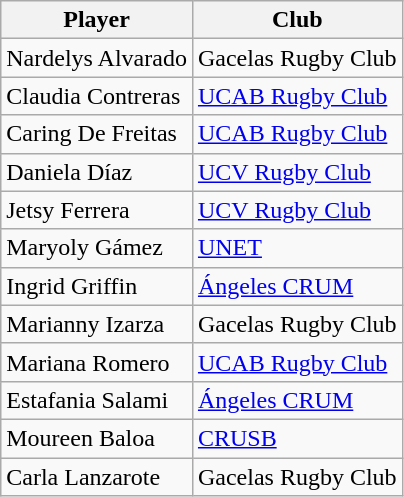<table class="wikitable">
<tr>
<th>Player</th>
<th>Club</th>
</tr>
<tr>
<td>Nardelys Alvarado</td>
<td>Gacelas Rugby Club</td>
</tr>
<tr>
<td>Claudia Contreras</td>
<td><a href='#'>UCAB Rugby Club</a></td>
</tr>
<tr>
<td>Caring De Freitas</td>
<td><a href='#'>UCAB Rugby Club</a></td>
</tr>
<tr>
<td>Daniela Díaz</td>
<td><a href='#'>UCV Rugby Club</a></td>
</tr>
<tr>
<td>Jetsy Ferrera</td>
<td><a href='#'>UCV Rugby Club</a></td>
</tr>
<tr>
<td>Maryoly Gámez</td>
<td><a href='#'>UNET</a></td>
</tr>
<tr>
<td>Ingrid Griffin</td>
<td><a href='#'>Ángeles CRUM</a></td>
</tr>
<tr>
<td>Marianny Izarza</td>
<td>Gacelas Rugby Club</td>
</tr>
<tr>
<td>Mariana Romero</td>
<td><a href='#'>UCAB Rugby Club</a></td>
</tr>
<tr>
<td>Estafania Salami</td>
<td><a href='#'>Ángeles CRUM</a></td>
</tr>
<tr>
<td>Moureen Baloa</td>
<td><a href='#'>CRUSB</a></td>
</tr>
<tr>
<td>Carla Lanzarote</td>
<td>Gacelas Rugby Club</td>
</tr>
</table>
